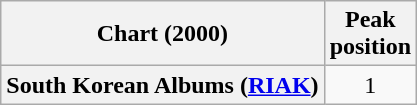<table class="wikitable plainrowheaders">
<tr>
<th>Chart (2000)</th>
<th>Peak<br>position</th>
</tr>
<tr>
<th scope="row">South Korean Albums (<a href='#'>RIAK</a>)</th>
<td style="text-align:center;">1</td>
</tr>
</table>
